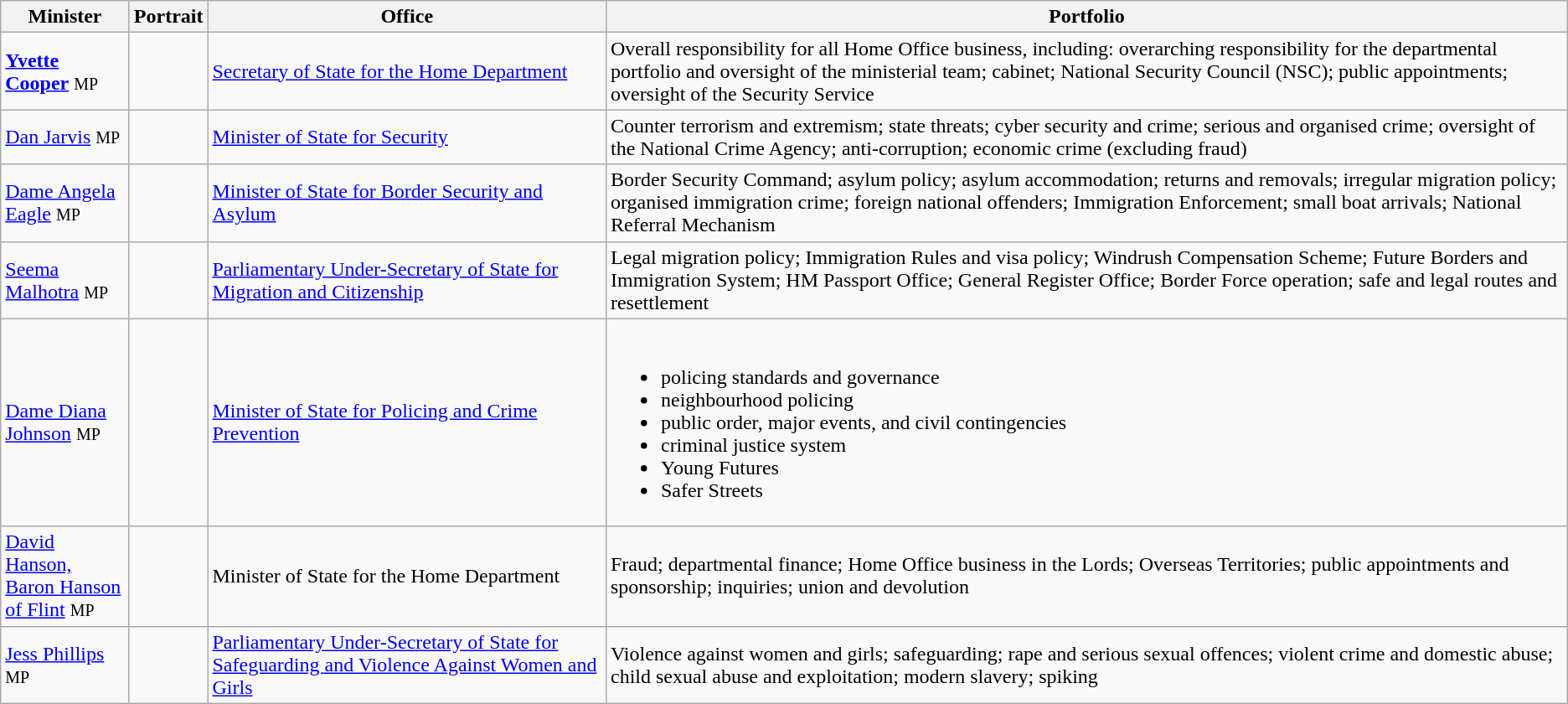<table class=wikitable>
<tr>
<th width=95x>Minister</th>
<th>Portrait</th>
<th>Office</th>
<th>Portfolio</th>
</tr>
<tr>
<td><strong><a href='#'>Yvette Cooper</a></strong> <small>MP</small></td>
<td></td>
<td><a href='#'>Secretary of State for the Home Department</a></td>
<td>Overall responsibility for all Home Office business, including: overarching responsibility for the departmental portfolio and oversight of the ministerial team; cabinet; National Security Council (NSC); public appointments; oversight of the Security Service</td>
</tr>
<tr>
<td><a href='#'>Dan Jarvis</a> <small>MP</small></td>
<td></td>
<td><a href='#'>Minister of State for Security</a></td>
<td>Counter terrorism and extremism; state threats; cyber security and crime; serious and organised crime; oversight of the National Crime Agency; anti-corruption; economic crime (excluding fraud)</td>
</tr>
<tr>
<td><a href='#'>Dame Angela Eagle</a> <small>MP</small></td>
<td></td>
<td><a href='#'>Minister of State for Border Security and Asylum</a></td>
<td>Border Security Command; asylum policy; asylum accommodation; returns and removals; irregular migration policy; organised immigration crime; foreign national offenders; Immigration Enforcement; small boat arrivals; National Referral Mechanism</td>
</tr>
<tr>
<td><a href='#'>Seema Malhotra</a> <small>MP</small></td>
<td></td>
<td><a href='#'>Parliamentary Under-Secretary of State for Migration and Citizenship</a></td>
<td>Legal migration policy; Immigration Rules and visa policy; Windrush Compensation Scheme; Future Borders and Immigration System; HM Passport Office; General Register Office; Border Force operation; safe and legal routes and resettlement</td>
</tr>
<tr>
<td><a href='#'>Dame Diana Johnson</a> <small>MP</small></td>
<td></td>
<td><a href='#'>Minister of State for Policing and Crime Prevention</a><br></td>
<td><br><ul><li>policing standards and governance</li><li>neighbourhood policing</li><li>public order, major events, and civil contingencies</li><li>criminal justice system</li><li>Young Futures</li><li>Safer Streets</li></ul></td>
</tr>
<tr>
<td><a href='#'>David Hanson, Baron Hanson of Flint</a> <small>MP</small></td>
<td></td>
<td>Minister of State for the Home Department</td>
<td>Fraud; departmental finance; Home Office business in the Lords; Overseas Territories; public appointments and sponsorship; inquiries; union and devolution</td>
</tr>
<tr>
<td><a href='#'>Jess Phillips</a> <small>MP</small></td>
<td></td>
<td><a href='#'>Parliamentary Under-Secretary of State for Safeguarding and Violence Against Women and Girls</a></td>
<td>Violence against women and girls; safeguarding; rape and serious sexual offences; violent crime and domestic abuse; child sexual abuse and exploitation; modern slavery; spiking</td>
</tr>
</table>
